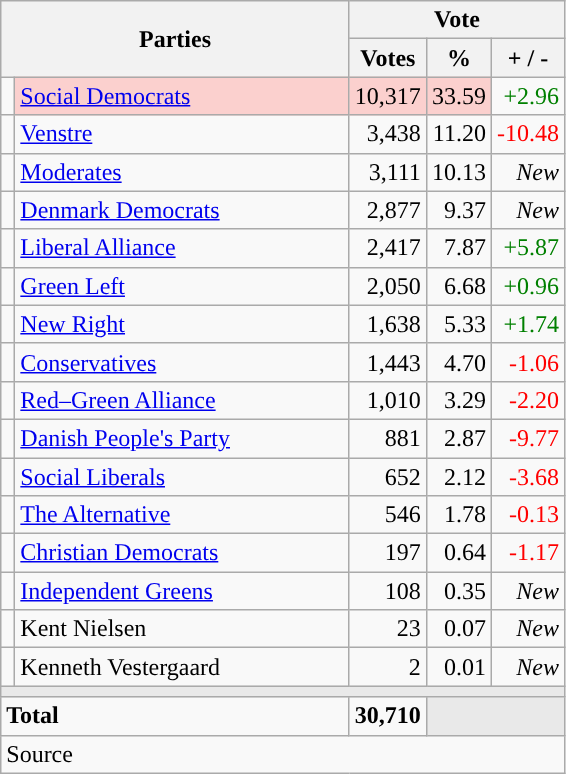<table class="wikitable" style="text-align:right;">
<tr>
<th style="text-align:centre;" rowspan="2" colspan="2" width="225">Parties</th>
<th colspan="3">Vote</th>
</tr>
<tr>
<th width="15">Votes</th>
<th width="15">%</th>
<th width="15">+ / -</th>
</tr>
<tr>
<td width="2" style="color:inherit;background:"></td>
<td bgcolor=#fbd0ce  align="left"><a href='#'>Social Democrats</a></td>
<td bgcolor=#fbd0ce>10,317</td>
<td bgcolor=#fbd0ce>33.59</td>
<td style=color:green;>+2.96</td>
</tr>
<tr>
<td width="2" style="color:inherit;background:"></td>
<td align="left"><a href='#'>Venstre</a></td>
<td>3,438</td>
<td>11.20</td>
<td style=color:red;>-10.48</td>
</tr>
<tr>
<td width="2" style="color:inherit;background:"></td>
<td align="left"><a href='#'>Moderates</a></td>
<td>3,111</td>
<td>10.13</td>
<td><em>New</em></td>
</tr>
<tr>
<td width="2" style="color:inherit;background:"></td>
<td align="left"><a href='#'>Denmark Democrats</a></td>
<td>2,877</td>
<td>9.37</td>
<td><em>New</em></td>
</tr>
<tr>
<td width="2" style="color:inherit;background:"></td>
<td align="left"><a href='#'>Liberal Alliance</a></td>
<td>2,417</td>
<td>7.87</td>
<td style=color:green;>+5.87</td>
</tr>
<tr>
<td width="2" style="color:inherit;background:"></td>
<td align="left"><a href='#'>Green Left</a></td>
<td>2,050</td>
<td>6.68</td>
<td style=color:green;>+0.96</td>
</tr>
<tr>
<td width="2" style="color:inherit;background:"></td>
<td align="left"><a href='#'>New Right</a></td>
<td>1,638</td>
<td>5.33</td>
<td style=color:green;>+1.74</td>
</tr>
<tr>
<td width="2" style="color:inherit;background:"></td>
<td align="left"><a href='#'>Conservatives</a></td>
<td>1,443</td>
<td>4.70</td>
<td style=color:red;>-1.06</td>
</tr>
<tr>
<td width="2" style="color:inherit;background:"></td>
<td align="left"><a href='#'>Red–Green Alliance</a></td>
<td>1,010</td>
<td>3.29</td>
<td style=color:red;>-2.20</td>
</tr>
<tr>
<td width="2" style="color:inherit;background:"></td>
<td align="left"><a href='#'>Danish People's Party</a></td>
<td>881</td>
<td>2.87</td>
<td style=color:red;>-9.77</td>
</tr>
<tr>
<td width="2" style="color:inherit;background:"></td>
<td align="left"><a href='#'>Social Liberals</a></td>
<td>652</td>
<td>2.12</td>
<td style=color:red;>-3.68</td>
</tr>
<tr>
<td width="2" style="color:inherit;background:"></td>
<td align="left"><a href='#'>The Alternative</a></td>
<td>546</td>
<td>1.78</td>
<td style=color:red;>-0.13</td>
</tr>
<tr>
<td width="2" style="color:inherit;background:"></td>
<td align="left"><a href='#'>Christian Democrats</a></td>
<td>197</td>
<td>0.64</td>
<td style=color:red;>-1.17</td>
</tr>
<tr>
<td width="2" style="color:inherit;background:"></td>
<td align="left"><a href='#'>Independent Greens</a></td>
<td>108</td>
<td>0.35</td>
<td><em>New</em></td>
</tr>
<tr>
<td width="2" style="color:inherit;background:"></td>
<td align="left">Kent Nielsen</td>
<td>23</td>
<td>0.07</td>
<td><em>New</em></td>
</tr>
<tr>
<td width="2" style="color:inherit;background:"></td>
<td align="left">Kenneth Vestergaard</td>
<td>2</td>
<td>0.01</td>
<td><em>New</em></td>
</tr>
<tr>
<td colspan="7" bgcolor="#E9E9E9"></td>
</tr>
<tr>
<td align="left" colspan="2"><strong>Total</strong></td>
<td><strong>30,710</strong></td>
<td bgcolor="#E9E9E9" colspan="2"></td>
</tr>
<tr>
<td align="left" colspan="6">Source</td>
</tr>
</table>
